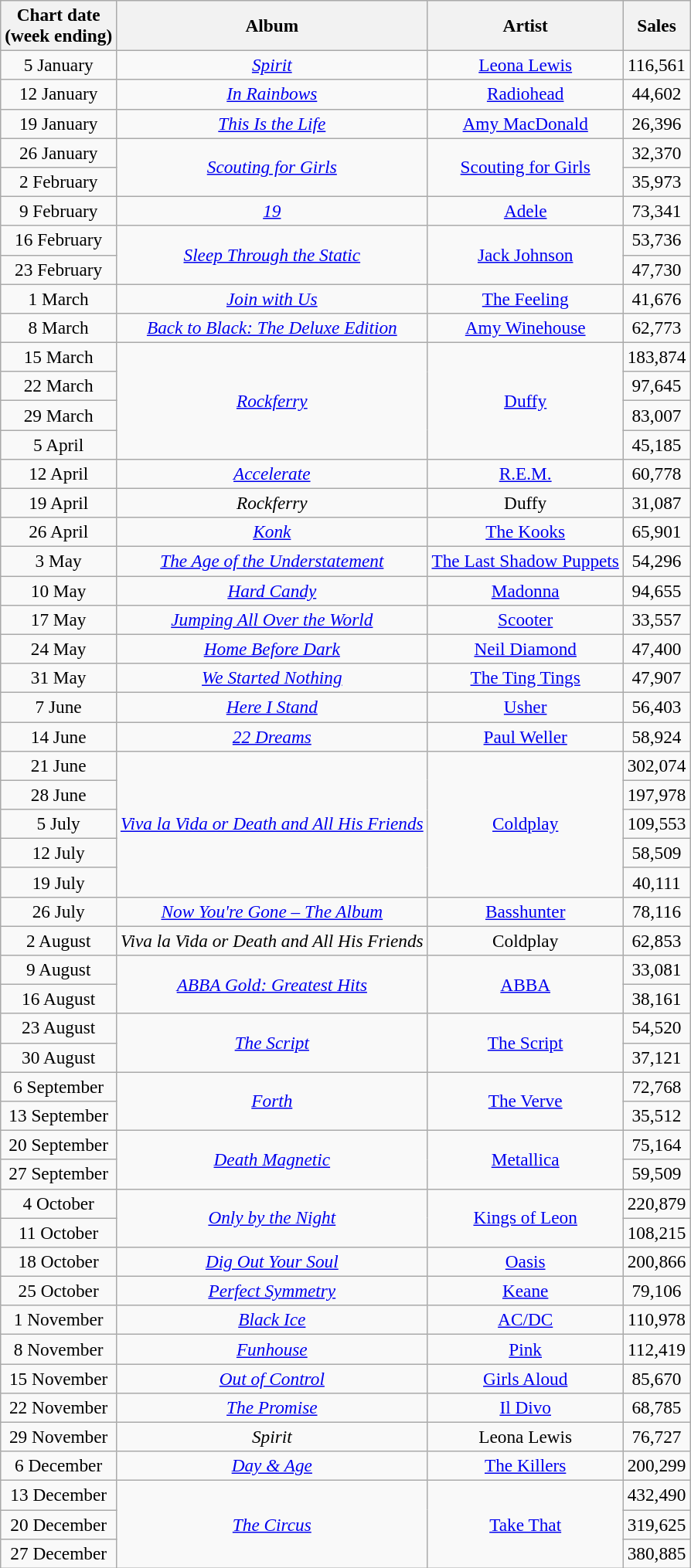<table class="wikitable sortable" style="font-size:97%; text-align:center;">
<tr>
<th>Chart date<br>(week ending)</th>
<th>Album</th>
<th>Artist</th>
<th>Sales</th>
</tr>
<tr>
<td>5 January</td>
<td><em><a href='#'>Spirit</a></em></td>
<td><a href='#'>Leona Lewis</a></td>
<td>116,561</td>
</tr>
<tr>
<td>12 January</td>
<td><em><a href='#'>In Rainbows</a></em></td>
<td><a href='#'>Radiohead</a></td>
<td>44,602</td>
</tr>
<tr>
<td>19 January</td>
<td><em><a href='#'>This Is the Life</a></em></td>
<td><a href='#'>Amy MacDonald</a></td>
<td>26,396</td>
</tr>
<tr>
<td>26 January</td>
<td rowspan="2"><em><a href='#'>Scouting for Girls</a></em></td>
<td rowspan="2"><a href='#'>Scouting for Girls</a></td>
<td>32,370</td>
</tr>
<tr>
<td>2 February</td>
<td>35,973</td>
</tr>
<tr>
<td>9 February</td>
<td><em><a href='#'>19</a></em></td>
<td><a href='#'>Adele</a></td>
<td>73,341</td>
</tr>
<tr>
<td>16 February</td>
<td rowspan="2"><em><a href='#'>Sleep Through the Static</a></em></td>
<td rowspan="2"><a href='#'>Jack Johnson</a></td>
<td>53,736</td>
</tr>
<tr>
<td>23 February</td>
<td>47,730</td>
</tr>
<tr>
<td>1 March</td>
<td><em><a href='#'>Join with Us</a></em></td>
<td><a href='#'>The Feeling</a></td>
<td>41,676</td>
</tr>
<tr>
<td>8 March</td>
<td><em><a href='#'>Back to Black: The Deluxe Edition</a></em></td>
<td><a href='#'>Amy Winehouse</a></td>
<td>62,773</td>
</tr>
<tr>
<td>15 March</td>
<td rowspan="4"><em><a href='#'>Rockferry</a></em></td>
<td rowspan="4"><a href='#'>Duffy</a></td>
<td>183,874</td>
</tr>
<tr>
<td>22 March</td>
<td>97,645</td>
</tr>
<tr>
<td>29 March</td>
<td>83,007</td>
</tr>
<tr>
<td>5 April</td>
<td>45,185</td>
</tr>
<tr>
<td>12 April</td>
<td><em><a href='#'>Accelerate</a></em></td>
<td><a href='#'>R.E.M.</a></td>
<td>60,778</td>
</tr>
<tr>
<td>19 April</td>
<td><em>Rockferry</em></td>
<td>Duffy</td>
<td>31,087</td>
</tr>
<tr>
<td>26 April</td>
<td><em><a href='#'>Konk</a></em></td>
<td><a href='#'>The Kooks</a></td>
<td>65,901</td>
</tr>
<tr>
<td>3 May</td>
<td><em><a href='#'>The Age of the Understatement</a></em></td>
<td><a href='#'>The Last Shadow Puppets</a></td>
<td>54,296</td>
</tr>
<tr>
<td>10 May</td>
<td><em><a href='#'>Hard Candy</a></em></td>
<td><a href='#'>Madonna</a></td>
<td>94,655</td>
</tr>
<tr>
<td>17 May</td>
<td><em><a href='#'>Jumping All Over the World</a></em></td>
<td><a href='#'>Scooter</a></td>
<td>33,557</td>
</tr>
<tr>
<td>24 May</td>
<td><em><a href='#'>Home Before Dark</a></em></td>
<td><a href='#'>Neil Diamond</a></td>
<td>47,400</td>
</tr>
<tr>
<td>31 May</td>
<td><em><a href='#'>We Started Nothing</a></em></td>
<td><a href='#'>The Ting Tings</a></td>
<td>47,907</td>
</tr>
<tr>
<td>7 June</td>
<td><em><a href='#'>Here I Stand</a></em></td>
<td><a href='#'>Usher</a></td>
<td>56,403</td>
</tr>
<tr>
<td>14 June</td>
<td><em><a href='#'>22 Dreams</a></em></td>
<td><a href='#'>Paul Weller</a></td>
<td>58,924</td>
</tr>
<tr>
<td>21 June</td>
<td rowspan="5"><em><a href='#'>Viva la Vida or Death and All His Friends</a></em></td>
<td rowspan="5"><a href='#'>Coldplay</a></td>
<td>302,074</td>
</tr>
<tr>
<td>28 June</td>
<td>197,978</td>
</tr>
<tr>
<td>5 July</td>
<td>109,553</td>
</tr>
<tr>
<td>12 July</td>
<td>58,509</td>
</tr>
<tr>
<td>19 July</td>
<td>40,111</td>
</tr>
<tr>
<td>26 July</td>
<td><em><a href='#'>Now You're Gone – The Album</a></em></td>
<td><a href='#'>Basshunter</a></td>
<td>78,116</td>
</tr>
<tr>
<td>2 August</td>
<td><em>Viva la Vida or Death and All His Friends</em></td>
<td>Coldplay</td>
<td>62,853</td>
</tr>
<tr>
<td>9 August</td>
<td rowspan="2"><em><a href='#'>ABBA Gold: Greatest Hits</a></em></td>
<td rowspan="2"><a href='#'>ABBA</a></td>
<td>33,081</td>
</tr>
<tr>
<td>16 August</td>
<td>38,161</td>
</tr>
<tr>
<td>23 August</td>
<td rowspan="2"><em><a href='#'>The Script</a></em></td>
<td rowspan="2"><a href='#'>The Script</a></td>
<td>54,520</td>
</tr>
<tr>
<td>30 August</td>
<td>37,121</td>
</tr>
<tr>
<td>6 September</td>
<td rowspan="2"><em><a href='#'>Forth</a></em></td>
<td rowspan="2"><a href='#'>The Verve</a></td>
<td>72,768</td>
</tr>
<tr>
<td>13 September</td>
<td>35,512</td>
</tr>
<tr>
<td>20 September</td>
<td rowspan="2"><em><a href='#'>Death Magnetic</a></em></td>
<td rowspan="2"><a href='#'>Metallica</a></td>
<td>75,164</td>
</tr>
<tr>
<td>27 September</td>
<td>59,509</td>
</tr>
<tr>
<td>4 October</td>
<td rowspan="2"><em><a href='#'>Only by the Night</a></em></td>
<td rowspan="2"><a href='#'>Kings of Leon</a></td>
<td>220,879</td>
</tr>
<tr>
<td>11 October</td>
<td>108,215</td>
</tr>
<tr>
<td>18 October</td>
<td><em><a href='#'>Dig Out Your Soul</a></em></td>
<td><a href='#'>Oasis</a></td>
<td>200,866</td>
</tr>
<tr>
<td>25 October</td>
<td><em><a href='#'>Perfect Symmetry</a></em></td>
<td><a href='#'>Keane</a></td>
<td>79,106</td>
</tr>
<tr>
<td>1 November</td>
<td><em><a href='#'>Black Ice</a></em></td>
<td><a href='#'>AC/DC</a></td>
<td>110,978</td>
</tr>
<tr>
<td>8 November</td>
<td><em><a href='#'>Funhouse</a></em></td>
<td><a href='#'>Pink</a></td>
<td>112,419</td>
</tr>
<tr>
<td>15 November</td>
<td><em><a href='#'>Out of Control</a></em></td>
<td><a href='#'>Girls Aloud</a></td>
<td>85,670</td>
</tr>
<tr>
<td>22 November</td>
<td><em><a href='#'>The Promise</a></em></td>
<td><a href='#'>Il Divo</a></td>
<td>68,785</td>
</tr>
<tr>
<td>29 November</td>
<td><em>Spirit</em></td>
<td>Leona Lewis</td>
<td>76,727</td>
</tr>
<tr>
<td>6 December</td>
<td><em><a href='#'>Day & Age</a></em></td>
<td><a href='#'>The Killers</a></td>
<td>200,299</td>
</tr>
<tr>
<td>13 December</td>
<td rowspan="3"><em><a href='#'>The Circus</a></em></td>
<td rowspan="3"><a href='#'>Take That</a></td>
<td>432,490</td>
</tr>
<tr>
<td>20 December</td>
<td>319,625</td>
</tr>
<tr>
<td>27 December</td>
<td>380,885</td>
</tr>
</table>
